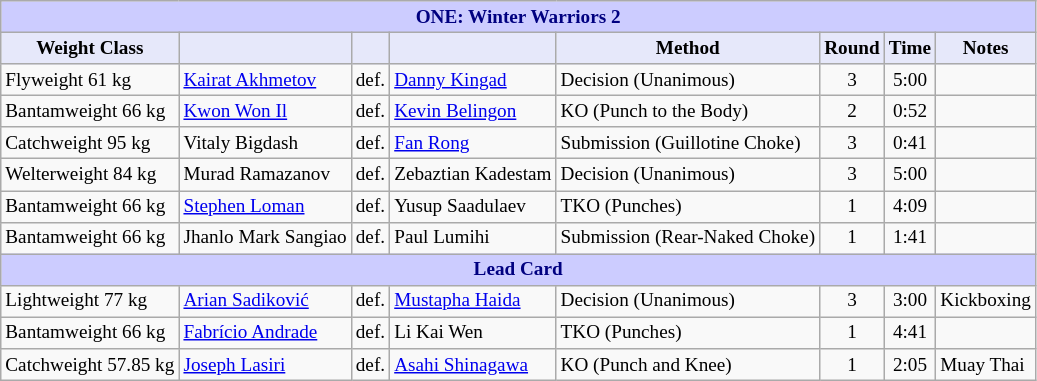<table class="wikitable" style="font-size: 80%;">
<tr>
<th colspan="8" style="background-color: #ccf; color: #000080; text-align: center;"><strong>ONE: Winter Warriors 2</strong></th>
</tr>
<tr>
<th colspan="1" style="background-color: #E6E8FA; color: #000000; text-align: center;">Weight Class</th>
<th colspan="1" style="background-color: #E6E8FA; color: #000000; text-align: center;"></th>
<th colspan="1" style="background-color: #E6E8FA; color: #000000; text-align: center;"></th>
<th colspan="1" style="background-color: #E6E8FA; color: #000000; text-align: center;"></th>
<th colspan="1" style="background-color: #E6E8FA; color: #000000; text-align: center;">Method</th>
<th colspan="1" style="background-color: #E6E8FA; color: #000000; text-align: center;">Round</th>
<th colspan="1" style="background-color: #E6E8FA; color: #000000; text-align: center;">Time</th>
<th colspan="1" style="background-color: #E6E8FA; color: #000000; text-align: center;">Notes</th>
</tr>
<tr>
<td>Flyweight 61 kg</td>
<td> <a href='#'>Kairat Akhmetov</a></td>
<td>def.</td>
<td> <a href='#'>Danny Kingad</a></td>
<td>Decision (Unanimous)</td>
<td align=center>3</td>
<td align=center>5:00</td>
<td></td>
</tr>
<tr>
<td>Bantamweight 66 kg</td>
<td> <a href='#'>Kwon Won Il</a></td>
<td>def.</td>
<td> <a href='#'>Kevin Belingon</a></td>
<td>KO (Punch to the Body)</td>
<td align=center>2</td>
<td align=center>0:52</td>
<td></td>
</tr>
<tr>
<td>Catchweight 95 kg</td>
<td> Vitaly Bigdash</td>
<td>def.</td>
<td> <a href='#'>Fan Rong</a></td>
<td>Submission (Guillotine Choke)</td>
<td align=center>3</td>
<td align=center>0:41</td>
<td></td>
</tr>
<tr>
<td>Welterweight 84 kg</td>
<td> Murad Ramazanov</td>
<td>def.</td>
<td> Zebaztian Kadestam</td>
<td>Decision (Unanimous)</td>
<td align=center>3</td>
<td align=center>5:00</td>
<td></td>
</tr>
<tr>
<td>Bantamweight 66 kg</td>
<td> <a href='#'>Stephen Loman</a></td>
<td>def.</td>
<td> Yusup Saadulaev</td>
<td>TKO (Punches)</td>
<td align=center>1</td>
<td align=center>4:09</td>
<td></td>
</tr>
<tr>
<td>Bantamweight 66 kg</td>
<td> Jhanlo Mark Sangiao</td>
<td>def.</td>
<td> Paul Lumihi</td>
<td>Submission (Rear-Naked Choke)</td>
<td align=center>1</td>
<td align=center>1:41</td>
<td></td>
</tr>
<tr>
<td ! colspan="8" style="background-color: #ccf; color: #000080; text-align: center;"><strong>Lead Card</strong></td>
</tr>
<tr>
<td>Lightweight 77 kg</td>
<td> <a href='#'>Arian Sadiković</a></td>
<td>def.</td>
<td> <a href='#'>Mustapha Haida</a></td>
<td>Decision (Unanimous)</td>
<td align=center>3</td>
<td align=center>3:00</td>
<td>Kickboxing</td>
</tr>
<tr>
<td>Bantamweight 66 kg</td>
<td> <a href='#'>Fabrício Andrade</a></td>
<td>def.</td>
<td> Li Kai Wen</td>
<td>TKO (Punches)</td>
<td align=center>1</td>
<td align=center>4:41</td>
<td></td>
</tr>
<tr>
<td>Catchweight 57.85 kg</td>
<td> <a href='#'>Joseph Lasiri</a></td>
<td>def.</td>
<td> <a href='#'>Asahi Shinagawa</a></td>
<td>KO (Punch and Knee)</td>
<td align=center>1</td>
<td align=center>2:05</td>
<td>Muay Thai</td>
</tr>
</table>
